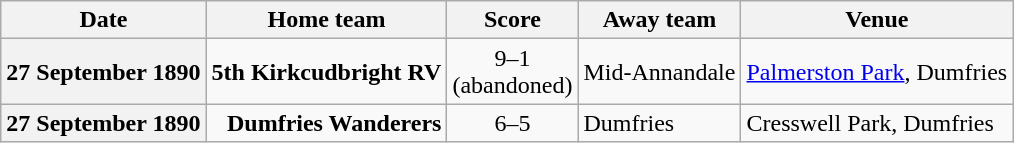<table class="wikitable football-result-list" style="max-width: 80em; text-align: center">
<tr>
<th scope="col">Date</th>
<th scope="col">Home team</th>
<th scope="col">Score</th>
<th scope="col">Away team</th>
<th scope="col">Venue</th>
</tr>
<tr>
<th scope="row">27 September 1890</th>
<td align=right><strong>5th Kirkcudbright RV</strong></td>
<td>9–1<br>(abandoned)</td>
<td align=left>Mid-Annandale</td>
<td align=left><a href='#'>Palmerston Park</a>, Dumfries</td>
</tr>
<tr>
<th scope="row">27 September 1890</th>
<td align=right><strong>Dumfries Wanderers</strong></td>
<td>6–5</td>
<td align=left>Dumfries</td>
<td align=left>Cresswell Park, Dumfries</td>
</tr>
</table>
